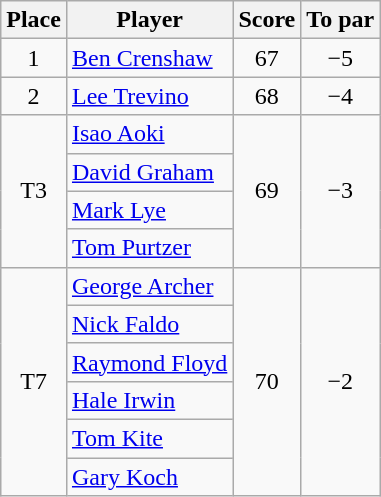<table class="wikitable">
<tr>
<th>Place</th>
<th>Player</th>
<th>Score</th>
<th>To par</th>
</tr>
<tr>
<td align="center">1</td>
<td> <a href='#'>Ben Crenshaw</a></td>
<td align="center">67</td>
<td align="center">−5</td>
</tr>
<tr>
<td align="center">2</td>
<td> <a href='#'>Lee Trevino</a></td>
<td align="center">68</td>
<td align="center">−4</td>
</tr>
<tr>
<td rowspan=4 align="center">T3</td>
<td> <a href='#'>Isao Aoki</a></td>
<td rowspan=4 align="center">69</td>
<td rowspan=4 align="center">−3</td>
</tr>
<tr>
<td> <a href='#'>David Graham</a></td>
</tr>
<tr>
<td> <a href='#'>Mark Lye</a></td>
</tr>
<tr>
<td> <a href='#'>Tom Purtzer</a></td>
</tr>
<tr>
<td rowspan=6 align="center">T7</td>
<td> <a href='#'>George Archer</a></td>
<td rowspan=6 align="center">70</td>
<td rowspan=6 align="center">−2</td>
</tr>
<tr>
<td> <a href='#'>Nick Faldo</a></td>
</tr>
<tr>
<td> <a href='#'>Raymond Floyd</a></td>
</tr>
<tr>
<td> <a href='#'>Hale Irwin</a></td>
</tr>
<tr>
<td> <a href='#'>Tom Kite</a></td>
</tr>
<tr>
<td> <a href='#'>Gary Koch</a></td>
</tr>
</table>
